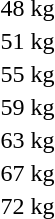<table>
<tr>
<td rowspan=2>48 kg<br></td>
<td rowspan=2></td>
<td rowspan=2></td>
<td></td>
</tr>
<tr>
<td></td>
</tr>
<tr>
<td rowspan=2>51 kg<br></td>
<td rowspan=2></td>
<td rowspan=2></td>
<td></td>
</tr>
<tr>
<td></td>
</tr>
<tr>
<td rowspan=2>55 kg<br></td>
<td rowspan=2></td>
<td rowspan=2></td>
<td></td>
</tr>
<tr>
<td></td>
</tr>
<tr>
<td rowspan=2>59 kg<br></td>
<td rowspan=2></td>
<td rowspan=2></td>
<td></td>
</tr>
<tr>
<td></td>
</tr>
<tr>
<td rowspan=2>63 kg<br></td>
<td rowspan=2></td>
<td rowspan=2></td>
<td></td>
</tr>
<tr>
<td></td>
</tr>
<tr>
<td rowspan=2>67 kg<br></td>
<td rowspan=2></td>
<td rowspan=2></td>
<td></td>
</tr>
<tr>
<td></td>
</tr>
<tr>
<td rowspan=2>72 kg<br></td>
<td rowspan=2></td>
<td rowspan=2></td>
<td></td>
</tr>
<tr>
<td></td>
</tr>
</table>
